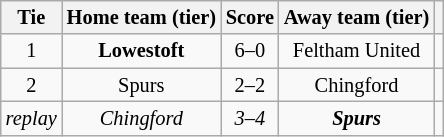<table class="wikitable" style="text-align:center; font-size:85%">
<tr>
<th>Tie</th>
<th>Home team (tier)</th>
<th>Score</th>
<th>Away team (tier)</th>
<th></th>
</tr>
<tr>
<td align="center">1</td>
<td><strong>Lowestoft</strong></td>
<td align="center">6–0</td>
<td>Feltham United</td>
<td></td>
</tr>
<tr>
<td align="center">2</td>
<td>Spurs</td>
<td align="center">2–2 </td>
<td>Chingford</td>
<td></td>
</tr>
<tr>
<td align="center"><em>replay</em></td>
<td><em>Chingford</em></td>
<td align="center"><em>3–4</em></td>
<td><strong><em>Spurs</em></strong></td>
<td></td>
</tr>
</table>
